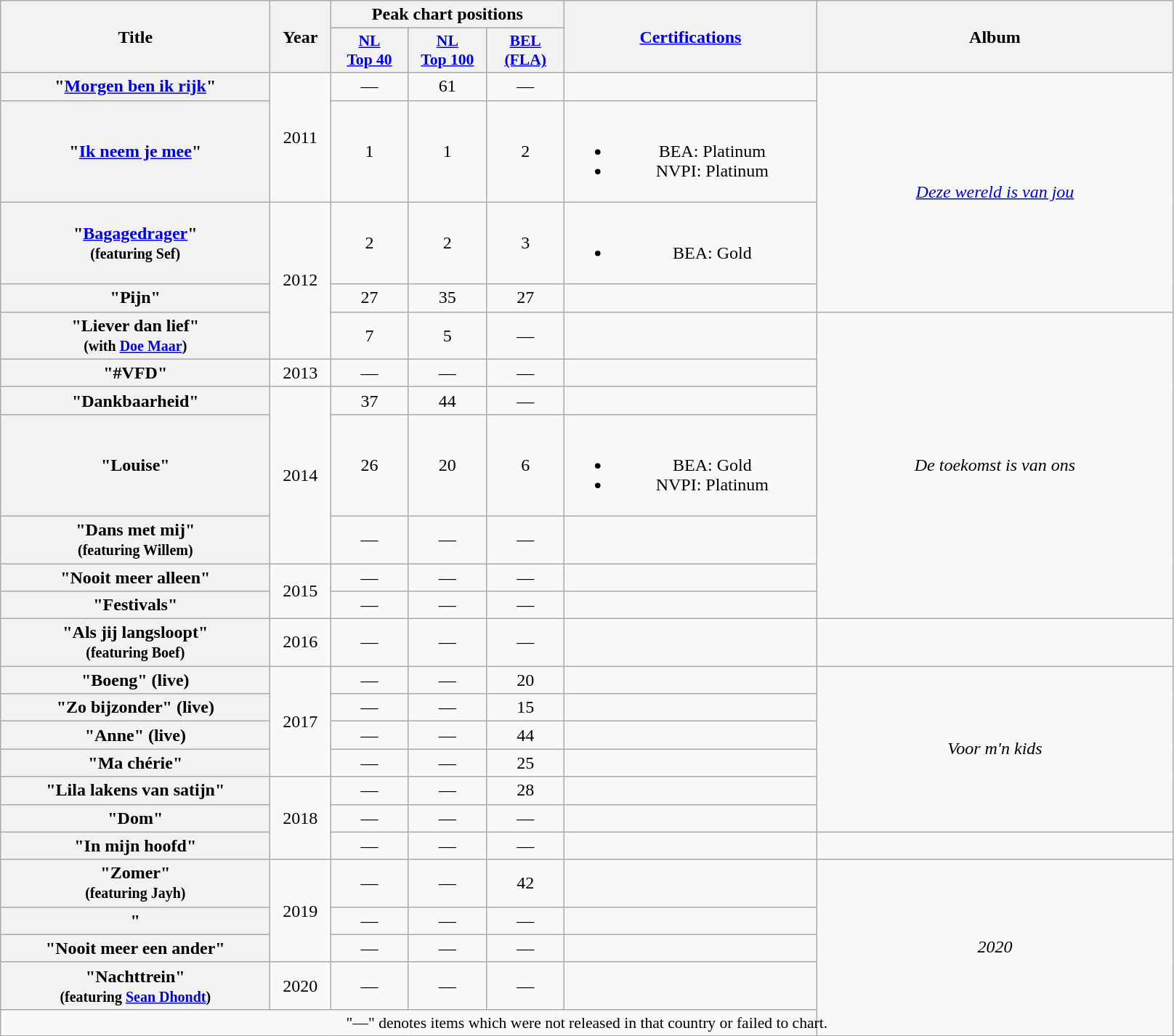<table class="wikitable plainrowheaders" style="text-align:center;" border="1">
<tr>
<th scope="col" rowspan="2" style="width:15em;">Title</th>
<th scope="col" rowspan="2" style="width:3em;">Year</th>
<th scope="col" colspan="3">Peak chart positions</th>
<th scope="col" rowspan="2" style="width:14em;"><a href='#'>Certifications</a></th>
<th scope="col" rowspan="2" style="width:20em;">Album</th>
</tr>
<tr>
<th scope="col" style="width:4.5em;font-size:90%;"><a href='#'>NL<br>Top 40</a><br></th>
<th scope="col" style="width:4.5em;font-size:90%;"><a href='#'>NL<br>Top 100</a><br></th>
<th scope="col" style="width:4.5em;font-size:90%;"><a href='#'>BEL<br>(FLA)</a><br></th>
</tr>
<tr>
<th scope="row">"<a href='#'>Morgen ben ik rijk</a>"</th>
<td rowspan="2">2011</td>
<td>—</td>
<td>61</td>
<td>—</td>
<td></td>
<td rowspan="4"><em><a href='#'>Deze wereld is van jou</a></em></td>
</tr>
<tr>
<th scope="row">"<a href='#'>Ik neem je mee</a>"</th>
<td>1</td>
<td>1</td>
<td>2</td>
<td><br><ul><li>BEA: Platinum</li><li>NVPI: Platinum</li></ul></td>
</tr>
<tr>
<th scope="row">"<a href='#'>Bagagedrager</a>"<br><small>(featuring Sef)</small></th>
<td rowspan="3">2012</td>
<td>2</td>
<td>2</td>
<td>3</td>
<td><br><ul><li>BEA: Gold</li></ul></td>
</tr>
<tr>
<th scope="row">"Pijn"</th>
<td>27</td>
<td>35</td>
<td>27</td>
<td></td>
</tr>
<tr>
<th scope="row">"Liever dan lief"<br><small>(with <a href='#'>Doe Maar</a>)</small></th>
<td>7</td>
<td>5</td>
<td>—</td>
<td></td>
<td rowspan="7"><em>De toekomst is van ons</em></td>
</tr>
<tr>
<th scope="row">"#VFD"</th>
<td>2013</td>
<td>—</td>
<td>—</td>
<td>—</td>
<td></td>
</tr>
<tr>
<th scope="row">"Dankbaarheid"</th>
<td rowspan="3">2014</td>
<td>37</td>
<td>44</td>
<td>—</td>
<td></td>
</tr>
<tr>
<th scope="row">"Louise"</th>
<td>26</td>
<td>20</td>
<td>6</td>
<td><br><ul><li>BEA: Gold</li><li>NVPI: Platinum</li></ul></td>
</tr>
<tr>
<th scope="row">"Dans met mij"<br><small>(featuring Willem)</small></th>
<td>—</td>
<td>—</td>
<td>—</td>
<td></td>
</tr>
<tr>
<th scope="row">"Nooit meer alleen"</th>
<td rowspan="2">2015</td>
<td>—</td>
<td>—</td>
<td>—</td>
<td></td>
</tr>
<tr>
<th scope="row">"Festivals"</th>
<td>—</td>
<td>—</td>
<td>—</td>
<td></td>
</tr>
<tr>
<th scope="row">"Als jij langsloopt"<br><small>(featuring Boef)</small></th>
<td>2016</td>
<td>—</td>
<td>—</td>
<td>—</td>
<td></td>
<td></td>
</tr>
<tr>
<th scope="row">"Boeng" (live)</th>
<td rowspan="4">2017</td>
<td>—</td>
<td>—</td>
<td>20</td>
<td></td>
<td rowspan="6"><em>Voor m'n kids</em></td>
</tr>
<tr>
<th scope="row">"Zo bijzonder" (live)</th>
<td>—</td>
<td>—</td>
<td>15</td>
<td></td>
</tr>
<tr>
<th scope="row">"Anne" (live)</th>
<td>—</td>
<td>—</td>
<td>44</td>
</tr>
<tr>
<th scope="row">"Ma chérie"</th>
<td>—</td>
<td>—</td>
<td>25</td>
<td></td>
</tr>
<tr>
<th scope="row">"Lila lakens van satijn"</th>
<td rowspan="3">2018</td>
<td>—</td>
<td>—</td>
<td>28</td>
<td></td>
</tr>
<tr>
<th scope="row">"Dom"</th>
<td>—</td>
<td>—</td>
<td>—</td>
<td></td>
</tr>
<tr>
<th scope="row">"In mijn hoofd"</th>
<td>—</td>
<td>—</td>
<td>—</td>
<td></td>
<td></td>
</tr>
<tr>
<th scope="row">"Zomer"<br><small>(featuring Jayh)</small></th>
<td rowspan="3">2019</td>
<td>—</td>
<td>—</td>
<td>42</td>
<td></td>
<td rowspan="5"><em>2020</em></td>
</tr>
<tr>
<th scope="row">"</th>
<td>—</td>
<td>—</td>
<td>—</td>
<td></td>
</tr>
<tr>
<th scope="row">"Nooit meer een ander"</th>
<td>—</td>
<td>—</td>
<td>—</td>
<td></td>
</tr>
<tr>
<th scope="row">"Nachttrein"<br><small>(featuring <a href='#'>Sean Dhondt</a>)</small></th>
<td rowspan="1">2020</td>
<td>—</td>
<td>—</td>
<td>—</td>
<td></td>
</tr>
<tr>
<td colspan="7" style="font-size:90%;">"—" denotes items which were not released in that country or failed to chart.</td>
</tr>
</table>
